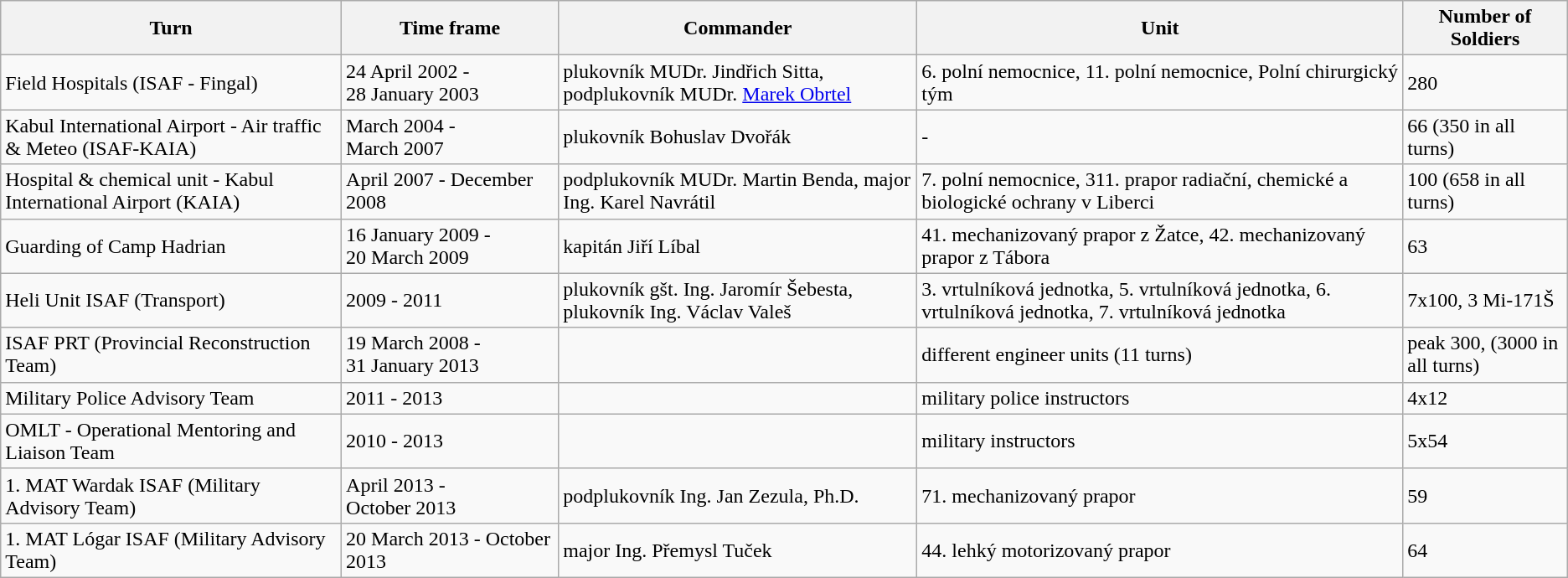<table class="wikitable">
<tr>
<th>Turn</th>
<th>Time frame</th>
<th>Commander</th>
<th>Unit</th>
<th>Number of Soldiers</th>
</tr>
<tr>
<td>Field Hospitals (ISAF - Fingal)</td>
<td>24 April 2002 - 28 January 2003</td>
<td>plukovník MUDr. Jindřich Sitta, podplukovník MUDr. <a href='#'>Marek Obrtel</a></td>
<td>6. polní nemocnice, 11. polní nemocnice, Polní chirurgický tým</td>
<td>280</td>
</tr>
<tr>
<td>Kabul International Airport - Air traffic & Meteo (ISAF-KAIA)</td>
<td>March 2004 - March 2007</td>
<td>plukovník Bohuslav Dvořák</td>
<td>-</td>
<td>66 (350 in all turns)</td>
</tr>
<tr>
<td>Hospital & chemical unit - Kabul International Airport (KAIA)</td>
<td>April 2007 - December 2008</td>
<td>podplukovník MUDr. Martin Benda, major Ing. Karel Navrátil</td>
<td>7. polní nemocnice, 311. prapor radiační, chemické a biologické ochrany v Liberci</td>
<td>100 (658 in all turns)</td>
</tr>
<tr>
<td>Guarding of Camp Hadrian</td>
<td>16 January 2009 - 20 March 2009</td>
<td>kapitán Jiří Líbal</td>
<td>41. mechanizovaný prapor z Žatce, 42. mechanizovaný prapor z Tábora</td>
<td>63</td>
</tr>
<tr>
<td>Heli Unit ISAF (Transport)</td>
<td>2009 - 2011</td>
<td>plukovník gšt. Ing. Jaromír Šebesta, plukovník Ing. Václav Valeš</td>
<td>3. vrtulníková jednotka, 5. vrtulníková jednotka, 6. vrtulníková jednotka, 7. vrtulníková jednotka</td>
<td>7x100, 3 Mi-171Š</td>
</tr>
<tr>
<td>ISAF PRT (Provincial Reconstruction Team)</td>
<td>19 March 2008 - 31 January 2013</td>
<td></td>
<td>different engineer units (11 turns)</td>
<td>peak 300, (3000 in all turns)</td>
</tr>
<tr>
<td>Military Police Advisory Team</td>
<td>2011 - 2013</td>
<td></td>
<td>military police instructors</td>
<td>4x12</td>
</tr>
<tr>
<td>OMLT - Operational Mentoring and Liaison Team</td>
<td>2010 - 2013</td>
<td></td>
<td>military instructors</td>
<td>5x54</td>
</tr>
<tr>
<td>1. MAT Wardak ISAF (Military Advisory Team)</td>
<td>April 2013 - October 2013</td>
<td>podplukovník Ing. Jan Zezula, Ph.D.</td>
<td>71. mechanizovaný prapor</td>
<td>59</td>
</tr>
<tr>
<td>1. MAT Lógar ISAF (Military Advisory Team)</td>
<td>20 March 2013 - October 2013</td>
<td>major Ing. Přemysl Tuček</td>
<td>44. lehký motorizovaný prapor</td>
<td>64</td>
</tr>
</table>
